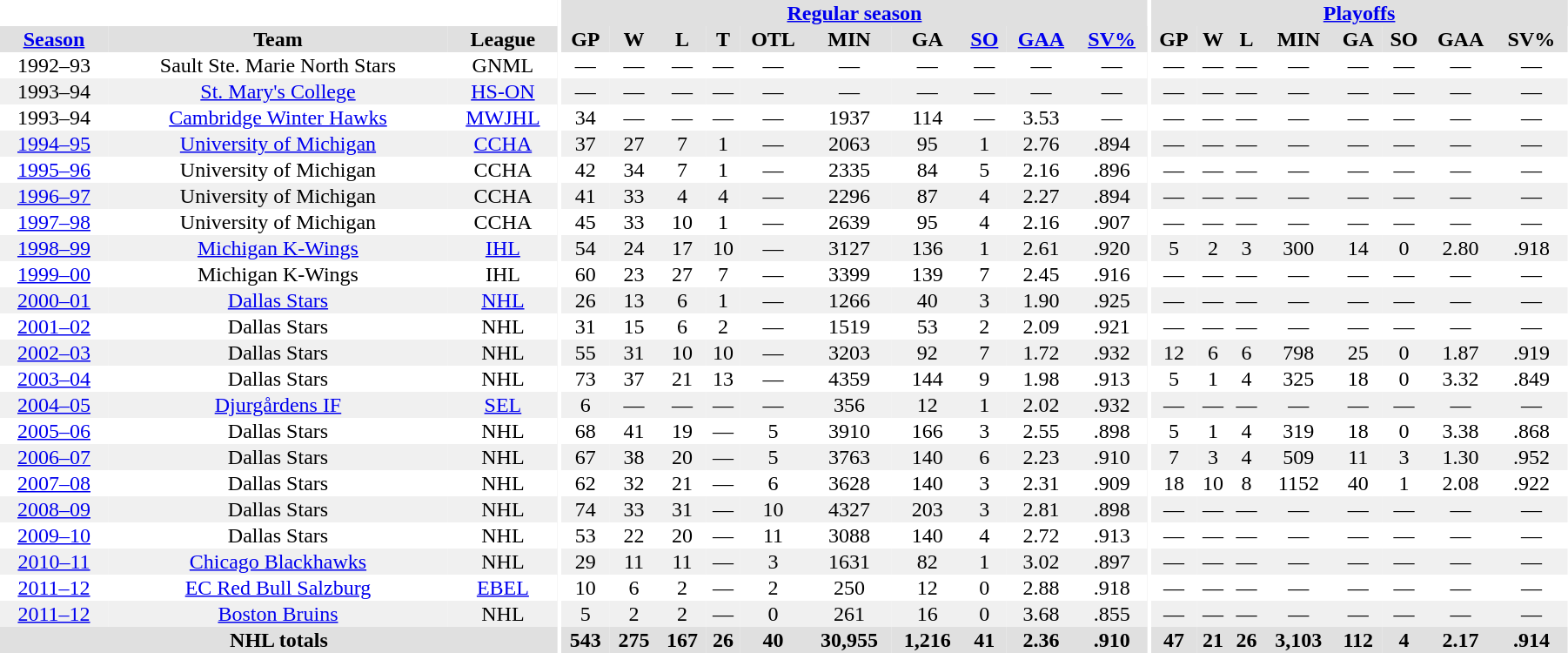<table border="0" cellpadding="1" cellspacing="0" style="width:95%; text-align:center;">
<tr bgcolor="#e0e0e0">
<th colspan="3" bgcolor="#ffffff"></th>
<th rowspan="99" bgcolor="#ffffff"></th>
<th colspan="10" bgcolor="#e0e0e0"><a href='#'>Regular season</a></th>
<th rowspan="99" bgcolor="#ffffff"></th>
<th colspan="8" bgcolor="#e0e0e0"><a href='#'>Playoffs</a></th>
</tr>
<tr bgcolor="#e0e0e0">
<th><a href='#'>Season</a></th>
<th>Team</th>
<th>League</th>
<th>GP</th>
<th>W</th>
<th>L</th>
<th>T</th>
<th>OTL</th>
<th>MIN</th>
<th>GA</th>
<th><a href='#'>SO</a></th>
<th><a href='#'>GAA</a></th>
<th><a href='#'>SV%</a></th>
<th>GP</th>
<th>W</th>
<th>L</th>
<th>MIN</th>
<th>GA</th>
<th>SO</th>
<th>GAA</th>
<th>SV%</th>
</tr>
<tr>
<td>1992–93</td>
<td>Sault Ste. Marie North Stars</td>
<td>GNML</td>
<td>—</td>
<td>—</td>
<td>—</td>
<td>—</td>
<td>—</td>
<td>—</td>
<td>—</td>
<td>—</td>
<td>—</td>
<td>—</td>
<td>—</td>
<td>—</td>
<td>—</td>
<td>—</td>
<td>—</td>
<td>—</td>
<td>—</td>
<td>—</td>
</tr>
<tr bgcolor="#f0f0f0">
<td>1993–94</td>
<td><a href='#'>St. Mary's College</a></td>
<td><a href='#'>HS-ON</a></td>
<td>—</td>
<td>—</td>
<td>—</td>
<td>—</td>
<td>—</td>
<td>—</td>
<td>—</td>
<td>—</td>
<td>—</td>
<td>—</td>
<td>—</td>
<td>—</td>
<td>—</td>
<td>—</td>
<td>—</td>
<td>—</td>
<td>—</td>
<td>—</td>
</tr>
<tr>
<td>1993–94</td>
<td><a href='#'>Cambridge Winter Hawks</a></td>
<td><a href='#'>MWJHL</a></td>
<td>34</td>
<td>—</td>
<td>—</td>
<td>—</td>
<td>—</td>
<td>1937</td>
<td>114</td>
<td>—</td>
<td>3.53</td>
<td>—</td>
<td>—</td>
<td>—</td>
<td>—</td>
<td>—</td>
<td>—</td>
<td>—</td>
<td>—</td>
<td>—</td>
</tr>
<tr bgcolor="#f0f0f0">
<td><a href='#'>1994–95</a></td>
<td><a href='#'>University of Michigan</a></td>
<td><a href='#'>CCHA</a></td>
<td>37</td>
<td>27</td>
<td>7</td>
<td>1</td>
<td>—</td>
<td>2063</td>
<td>95</td>
<td>1</td>
<td>2.76</td>
<td>.894</td>
<td>—</td>
<td>—</td>
<td>—</td>
<td>—</td>
<td>—</td>
<td>—</td>
<td>—</td>
<td>—</td>
</tr>
<tr>
<td><a href='#'>1995–96</a></td>
<td>University of Michigan</td>
<td>CCHA</td>
<td>42</td>
<td>34</td>
<td>7</td>
<td>1</td>
<td>—</td>
<td>2335</td>
<td>84</td>
<td>5</td>
<td>2.16</td>
<td>.896</td>
<td>—</td>
<td>—</td>
<td>—</td>
<td>—</td>
<td>—</td>
<td>—</td>
<td>—</td>
<td>—</td>
</tr>
<tr bgcolor="#f0f0f0">
<td><a href='#'>1996–97</a></td>
<td>University of Michigan</td>
<td>CCHA</td>
<td>41</td>
<td>33</td>
<td>4</td>
<td>4</td>
<td>—</td>
<td>2296</td>
<td>87</td>
<td>4</td>
<td>2.27</td>
<td>.894</td>
<td>—</td>
<td>—</td>
<td>—</td>
<td>—</td>
<td>—</td>
<td>—</td>
<td>—</td>
<td>—</td>
</tr>
<tr>
<td><a href='#'>1997–98</a></td>
<td>University of Michigan</td>
<td>CCHA</td>
<td>45</td>
<td>33</td>
<td>10</td>
<td>1</td>
<td>—</td>
<td>2639</td>
<td>95</td>
<td>4</td>
<td>2.16</td>
<td>.907</td>
<td>—</td>
<td>—</td>
<td>—</td>
<td>—</td>
<td>—</td>
<td>—</td>
<td>—</td>
<td>—</td>
</tr>
<tr bgcolor="#f0f0f0">
<td><a href='#'>1998–99</a></td>
<td><a href='#'>Michigan K-Wings</a></td>
<td><a href='#'>IHL</a></td>
<td>54</td>
<td>24</td>
<td>17</td>
<td>10</td>
<td>—</td>
<td>3127</td>
<td>136</td>
<td>1</td>
<td>2.61</td>
<td>.920</td>
<td>5</td>
<td>2</td>
<td>3</td>
<td>300</td>
<td>14</td>
<td>0</td>
<td>2.80</td>
<td>.918</td>
</tr>
<tr>
<td><a href='#'>1999–00</a></td>
<td>Michigan K-Wings</td>
<td>IHL</td>
<td>60</td>
<td>23</td>
<td>27</td>
<td>7</td>
<td>—</td>
<td>3399</td>
<td>139</td>
<td>7</td>
<td>2.45</td>
<td>.916</td>
<td>—</td>
<td>—</td>
<td>—</td>
<td>—</td>
<td>—</td>
<td>—</td>
<td>—</td>
<td>—</td>
</tr>
<tr bgcolor="#f0f0f0">
<td><a href='#'>2000–01</a></td>
<td><a href='#'>Dallas Stars</a></td>
<td><a href='#'>NHL</a></td>
<td>26</td>
<td>13</td>
<td>6</td>
<td>1</td>
<td>—</td>
<td>1266</td>
<td>40</td>
<td>3</td>
<td>1.90</td>
<td>.925</td>
<td>—</td>
<td>—</td>
<td>—</td>
<td>—</td>
<td>—</td>
<td>—</td>
<td>—</td>
<td>—</td>
</tr>
<tr>
<td><a href='#'>2001–02</a></td>
<td>Dallas Stars</td>
<td>NHL</td>
<td>31</td>
<td>15</td>
<td>6</td>
<td>2</td>
<td>—</td>
<td>1519</td>
<td>53</td>
<td>2</td>
<td>2.09</td>
<td>.921</td>
<td>—</td>
<td>—</td>
<td>—</td>
<td>—</td>
<td>—</td>
<td>—</td>
<td>—</td>
<td>—</td>
</tr>
<tr bgcolor="#f0f0f0">
<td><a href='#'>2002–03</a></td>
<td>Dallas Stars</td>
<td>NHL</td>
<td>55</td>
<td>31</td>
<td>10</td>
<td>10</td>
<td>—</td>
<td>3203</td>
<td>92</td>
<td>7</td>
<td>1.72</td>
<td>.932</td>
<td>12</td>
<td>6</td>
<td>6</td>
<td>798</td>
<td>25</td>
<td>0</td>
<td>1.87</td>
<td>.919</td>
</tr>
<tr>
<td><a href='#'>2003–04</a></td>
<td>Dallas Stars</td>
<td>NHL</td>
<td>73</td>
<td>37</td>
<td>21</td>
<td>13</td>
<td>—</td>
<td>4359</td>
<td>144</td>
<td>9</td>
<td>1.98</td>
<td>.913</td>
<td>5</td>
<td>1</td>
<td>4</td>
<td>325</td>
<td>18</td>
<td>0</td>
<td>3.32</td>
<td>.849</td>
</tr>
<tr bgcolor="#f0f0f0">
<td><a href='#'>2004–05</a></td>
<td><a href='#'>Djurgårdens IF</a></td>
<td><a href='#'>SEL</a></td>
<td>6</td>
<td>—</td>
<td>—</td>
<td>—</td>
<td>—</td>
<td>356</td>
<td>12</td>
<td>1</td>
<td>2.02</td>
<td>.932</td>
<td>—</td>
<td>—</td>
<td>—</td>
<td>—</td>
<td>—</td>
<td>—</td>
<td>—</td>
<td>—</td>
</tr>
<tr>
<td><a href='#'>2005–06</a></td>
<td>Dallas Stars</td>
<td>NHL</td>
<td>68</td>
<td>41</td>
<td>19</td>
<td>—</td>
<td>5</td>
<td>3910</td>
<td>166</td>
<td>3</td>
<td>2.55</td>
<td>.898</td>
<td>5</td>
<td>1</td>
<td>4</td>
<td>319</td>
<td>18</td>
<td>0</td>
<td>3.38</td>
<td>.868</td>
</tr>
<tr bgcolor="#f0f0f0">
<td><a href='#'>2006–07</a></td>
<td>Dallas Stars</td>
<td>NHL</td>
<td>67</td>
<td>38</td>
<td>20</td>
<td>—</td>
<td>5</td>
<td>3763</td>
<td>140</td>
<td>6</td>
<td>2.23</td>
<td>.910</td>
<td>7</td>
<td>3</td>
<td>4</td>
<td>509</td>
<td>11</td>
<td>3</td>
<td>1.30</td>
<td>.952</td>
</tr>
<tr>
<td><a href='#'>2007–08</a></td>
<td>Dallas Stars</td>
<td>NHL</td>
<td>62</td>
<td>32</td>
<td>21</td>
<td>—</td>
<td>6</td>
<td>3628</td>
<td>140</td>
<td>3</td>
<td>2.31</td>
<td>.909</td>
<td>18</td>
<td>10</td>
<td>8</td>
<td>1152</td>
<td>40</td>
<td>1</td>
<td>2.08</td>
<td>.922</td>
</tr>
<tr bgcolor="#f0f0f0">
<td><a href='#'>2008–09</a></td>
<td>Dallas Stars</td>
<td>NHL</td>
<td>74</td>
<td>33</td>
<td>31</td>
<td>—</td>
<td>10</td>
<td>4327</td>
<td>203</td>
<td>3</td>
<td>2.81</td>
<td>.898</td>
<td>—</td>
<td>—</td>
<td>—</td>
<td>—</td>
<td>—</td>
<td>—</td>
<td>—</td>
<td>—</td>
</tr>
<tr>
<td><a href='#'>2009–10</a></td>
<td>Dallas Stars</td>
<td>NHL</td>
<td>53</td>
<td>22</td>
<td>20</td>
<td>—</td>
<td>11</td>
<td>3088</td>
<td>140</td>
<td>4</td>
<td>2.72</td>
<td>.913</td>
<td>—</td>
<td>—</td>
<td>—</td>
<td>—</td>
<td>—</td>
<td>—</td>
<td>—</td>
<td>—</td>
</tr>
<tr bgcolor="#f0f0f0">
<td><a href='#'>2010–11</a></td>
<td><a href='#'>Chicago Blackhawks</a></td>
<td>NHL</td>
<td>29</td>
<td>11</td>
<td>11</td>
<td>—</td>
<td>3</td>
<td>1631</td>
<td>82</td>
<td>1</td>
<td>3.02</td>
<td>.897</td>
<td>—</td>
<td>—</td>
<td>—</td>
<td>—</td>
<td>—</td>
<td>—</td>
<td>—</td>
<td>—</td>
</tr>
<tr>
<td><a href='#'>2011–12</a></td>
<td><a href='#'>EC Red Bull Salzburg</a></td>
<td><a href='#'>EBEL</a></td>
<td>10</td>
<td>6</td>
<td>2</td>
<td>—</td>
<td>2</td>
<td>250</td>
<td>12</td>
<td>0</td>
<td>2.88</td>
<td>.918</td>
<td>—</td>
<td>—</td>
<td>—</td>
<td>—</td>
<td>—</td>
<td>—</td>
<td>—</td>
<td>—</td>
</tr>
<tr bgcolor="#f0f0f0">
<td><a href='#'>2011–12</a></td>
<td><a href='#'>Boston Bruins</a></td>
<td>NHL</td>
<td>5</td>
<td>2</td>
<td>2</td>
<td>—</td>
<td>0</td>
<td>261</td>
<td>16</td>
<td>0</td>
<td>3.68</td>
<td>.855</td>
<td>—</td>
<td>—</td>
<td>—</td>
<td>—</td>
<td>—</td>
<td>—</td>
<td>—</td>
<td>—</td>
</tr>
<tr bgcolor="#e0e0e0">
<th colspan=3>NHL totals</th>
<th>543</th>
<th>275</th>
<th>167</th>
<th>26</th>
<th>40</th>
<th>30,955</th>
<th>1,216</th>
<th>41</th>
<th>2.36</th>
<th>.910</th>
<th>47</th>
<th>21</th>
<th>26</th>
<th>3,103</th>
<th>112</th>
<th>4</th>
<th>2.17</th>
<th>.914</th>
</tr>
</table>
